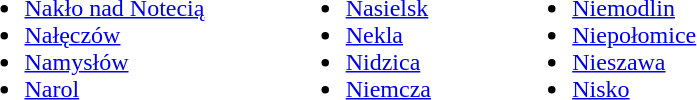<table>
<tr>
<td valign="Top"><br><ul><li><a href='#'>Nakło nad Notecią</a></li><li><a href='#'>Nałęczów</a></li><li><a href='#'>Namysłów</a></li><li><a href='#'>Narol</a></li></ul></td>
<td style="width:10%;"></td>
<td valign="Top"><br><ul><li><a href='#'>Nasielsk</a></li><li><a href='#'>Nekla</a></li><li><a href='#'>Nidzica</a></li><li><a href='#'>Niemcza</a></li></ul></td>
<td style="width:10%;"></td>
<td valign="Top"><br><ul><li><a href='#'>Niemodlin</a></li><li><a href='#'>Niepołomice</a></li><li><a href='#'>Nieszawa</a></li><li><a href='#'>Nisko</a></li></ul></td>
</tr>
</table>
